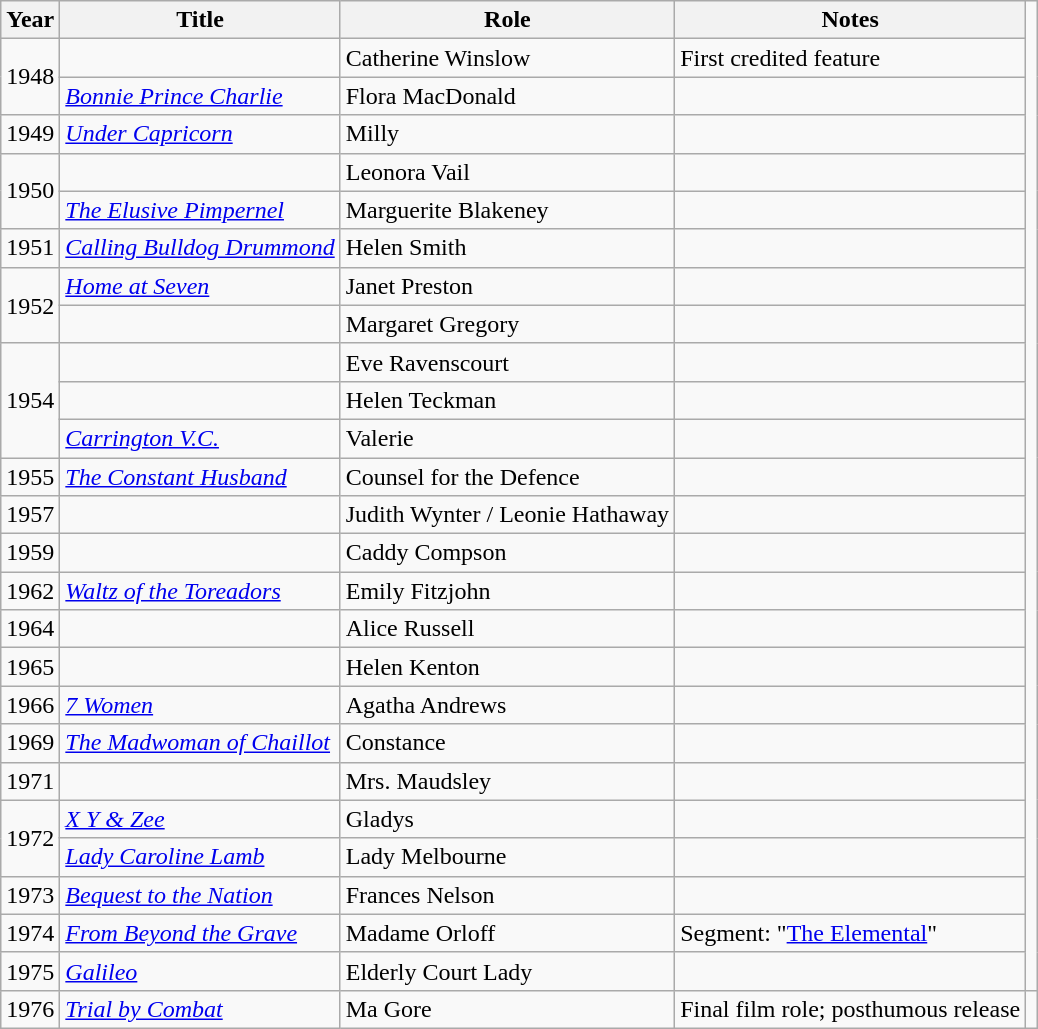<table class="wikitable sortable">
<tr>
<th>Year</th>
<th>Title</th>
<th>Role</th>
<th class="unsortable">Notes</th>
</tr>
<tr>
<td rowspan=2>1948</td>
<td><em></em></td>
<td>Catherine Winslow</td>
<td>First credited feature</td>
</tr>
<tr>
<td><em><a href='#'>Bonnie Prince Charlie</a></em></td>
<td>Flora MacDonald</td>
<td></td>
</tr>
<tr>
<td>1949</td>
<td><em><a href='#'>Under Capricorn</a></em></td>
<td>Milly</td>
<td></td>
</tr>
<tr>
<td rowspan=2>1950</td>
<td><em></em></td>
<td>Leonora Vail</td>
<td></td>
</tr>
<tr>
<td><em><a href='#'>The Elusive Pimpernel</a></em></td>
<td>Marguerite Blakeney</td>
<td></td>
</tr>
<tr>
<td>1951</td>
<td><em><a href='#'>Calling Bulldog Drummond</a></em></td>
<td>Helen Smith</td>
<td></td>
</tr>
<tr>
<td rowspan=2>1952</td>
<td><em><a href='#'>Home at Seven</a></em></td>
<td>Janet Preston</td>
<td></td>
</tr>
<tr>
<td><em></em></td>
<td>Margaret Gregory</td>
<td></td>
</tr>
<tr>
<td rowspan=3>1954</td>
<td><em></em></td>
<td>Eve Ravenscourt</td>
<td></td>
</tr>
<tr>
<td><em></em></td>
<td>Helen Teckman</td>
<td></td>
</tr>
<tr>
<td><em><a href='#'>Carrington V.C.</a></em></td>
<td>Valerie</td>
<td></td>
</tr>
<tr>
<td>1955</td>
<td><em><a href='#'>The Constant Husband</a></em></td>
<td>Counsel for the Defence</td>
<td></td>
</tr>
<tr>
<td>1957</td>
<td><em></em></td>
<td>Judith Wynter / Leonie Hathaway</td>
<td></td>
</tr>
<tr>
<td>1959</td>
<td><em></em></td>
<td>Caddy Compson</td>
<td></td>
</tr>
<tr>
<td>1962</td>
<td><em><a href='#'>Waltz of the Toreadors</a></em></td>
<td>Emily Fitzjohn</td>
<td></td>
</tr>
<tr>
<td>1964</td>
<td><em></em></td>
<td>Alice Russell</td>
<td></td>
</tr>
<tr>
<td>1965</td>
<td><em></em></td>
<td>Helen Kenton</td>
<td></td>
</tr>
<tr>
<td>1966</td>
<td><em><a href='#'>7 Women</a></em></td>
<td>Agatha Andrews</td>
<td></td>
</tr>
<tr>
<td>1969</td>
<td><em><a href='#'>The Madwoman of Chaillot</a></em></td>
<td>Constance</td>
<td></td>
</tr>
<tr>
<td>1971</td>
<td><em></em></td>
<td>Mrs. Maudsley</td>
<td></td>
</tr>
<tr>
<td rowspan=2>1972</td>
<td><em><a href='#'>X Y & Zee</a></em></td>
<td>Gladys</td>
<td></td>
</tr>
<tr>
<td><em><a href='#'>Lady Caroline Lamb</a></em></td>
<td>Lady Melbourne</td>
<td></td>
</tr>
<tr>
<td>1973</td>
<td><em><a href='#'>Bequest to the Nation</a></em></td>
<td>Frances Nelson</td>
<td></td>
</tr>
<tr>
<td>1974</td>
<td><em><a href='#'>From Beyond the Grave</a></em></td>
<td>Madame Orloff</td>
<td>Segment: "<a href='#'>The Elemental</a>"</td>
</tr>
<tr>
<td>1975</td>
<td><em><a href='#'>Galileo</a></em></td>
<td>Elderly Court Lady</td>
<td></td>
</tr>
<tr>
<td>1976</td>
<td><em><a href='#'>Trial by Combat</a></em></td>
<td>Ma Gore</td>
<td>Final film role; posthumous release</td>
<td></td>
</tr>
</table>
